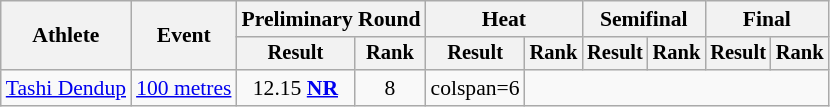<table class="wikitable" style="font-size:90%">
<tr>
<th rowspan="2">Athlete</th>
<th rowspan="2">Event</th>
<th colspan="2">Preliminary Round</th>
<th colspan="2">Heat</th>
<th colspan="2">Semifinal</th>
<th colspan="2">Final</th>
</tr>
<tr style="font-size:95%">
<th>Result</th>
<th>Rank</th>
<th>Result</th>
<th>Rank</th>
<th>Result</th>
<th>Rank</th>
<th>Result</th>
<th>Rank</th>
</tr>
<tr style=text-align:center>
<td style=text-align:left><a href='#'>Tashi Dendup</a></td>
<td style=text-align:left><a href='#'>100 metres</a></td>
<td>12.15 <strong><a href='#'>NR</a></strong></td>
<td>8</td>
<td>colspan=6 </td>
</tr>
</table>
